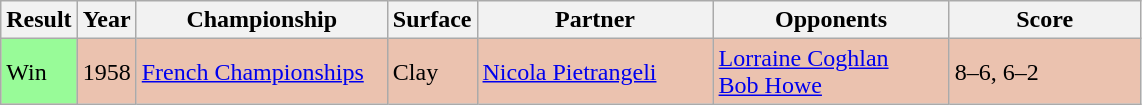<table class="sortable wikitable">
<tr>
<th style="width:40px">Result</th>
<th style="width:30px">Year</th>
<th style="width:160px">Championship</th>
<th style="width:50px">Surface</th>
<th style="width:150px">Partner</th>
<th style="width:150px">Opponents</th>
<th style="width:120px" class="unsortable">Score</th>
</tr>
<tr style="background:#ebc2af;">
<td style="background:#98fb98;">Win</td>
<td>1958</td>
<td><a href='#'>French Championships</a></td>
<td>Clay</td>
<td> <a href='#'>Nicola Pietrangeli</a></td>
<td> <a href='#'>Lorraine Coghlan</a> <br>  <a href='#'>Bob Howe</a></td>
<td>8–6, 6–2</td>
</tr>
</table>
